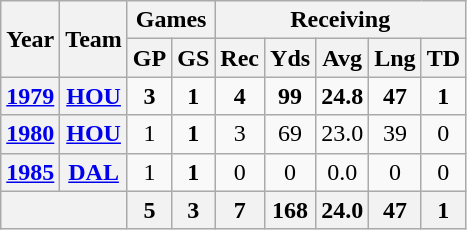<table class="wikitable" style="text-align:center">
<tr>
<th rowspan="2">Year</th>
<th rowspan="2">Team</th>
<th colspan="2">Games</th>
<th colspan="5">Receiving</th>
</tr>
<tr>
<th>GP</th>
<th>GS</th>
<th>Rec</th>
<th>Yds</th>
<th>Avg</th>
<th>Lng</th>
<th>TD</th>
</tr>
<tr>
<th><a href='#'>1979</a></th>
<th><a href='#'>HOU</a></th>
<td><strong>3</strong></td>
<td><strong>1</strong></td>
<td><strong>4</strong></td>
<td><strong>99</strong></td>
<td><strong>24.8</strong></td>
<td><strong>47</strong></td>
<td><strong>1</strong></td>
</tr>
<tr>
<th><a href='#'>1980</a></th>
<th><a href='#'>HOU</a></th>
<td>1</td>
<td><strong>1</strong></td>
<td>3</td>
<td>69</td>
<td>23.0</td>
<td>39</td>
<td>0</td>
</tr>
<tr>
<th><a href='#'>1985</a></th>
<th><a href='#'>DAL</a></th>
<td>1</td>
<td><strong>1</strong></td>
<td>0</td>
<td>0</td>
<td>0.0</td>
<td>0</td>
<td>0</td>
</tr>
<tr>
<th colspan="2"></th>
<th>5</th>
<th>3</th>
<th>7</th>
<th>168</th>
<th>24.0</th>
<th>47</th>
<th>1</th>
</tr>
</table>
